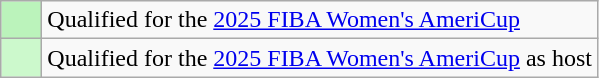<table class="wikitable">
<tr>
<td width=20px bgcolor="#BBF3BB"></td>
<td>Qualified for the <a href='#'>2025 FIBA Women's AmeriCup</a></td>
</tr>
<tr>
<td width=20px bgcolor="#CCF9CC"></td>
<td>Qualified for the <a href='#'>2025 FIBA Women's AmeriCup</a> as host</td>
</tr>
</table>
